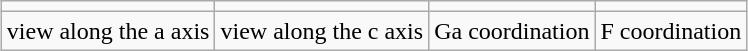<table class="wikitable" style="margin:1em auto; text-align:center;">
<tr>
<td></td>
<td></td>
<td></td>
<td></td>
</tr>
<tr>
<td>view along the a axis</td>
<td>view along the c axis</td>
<td>Ga coordination</td>
<td>F coordination</td>
</tr>
</table>
